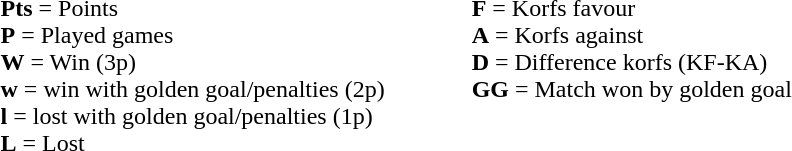<table>
<tr>
<td valign="top"><br><strong>Pts</strong> = Points <br>
<strong>P</strong> = Played games <br>
<strong>W</strong> = Win (3p)<br>
<strong>w</strong> = win with golden goal/penalties (2p)<br>
<strong>l</strong> = lost with golden goal/penalties (1p)<br>
<strong>L</strong> = Lost</td>
<td width="50"> </td>
<td valign="top"><br><strong>F</strong> = Korfs favour<br>
<strong>A</strong> = Korfs against<br>
<strong>D</strong> = Difference korfs (KF-KA)<br>
<strong>GG</strong> = Match won by golden goal<br></td>
<td width="50"> </td>
<td valign="top"></td>
</tr>
</table>
